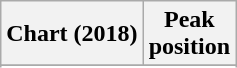<table class="wikitable sortable plainrowheaders" style="text-align:center">
<tr>
<th scope="col">Chart (2018)</th>
<th scope="col">Peak<br>position</th>
</tr>
<tr>
</tr>
<tr>
</tr>
</table>
